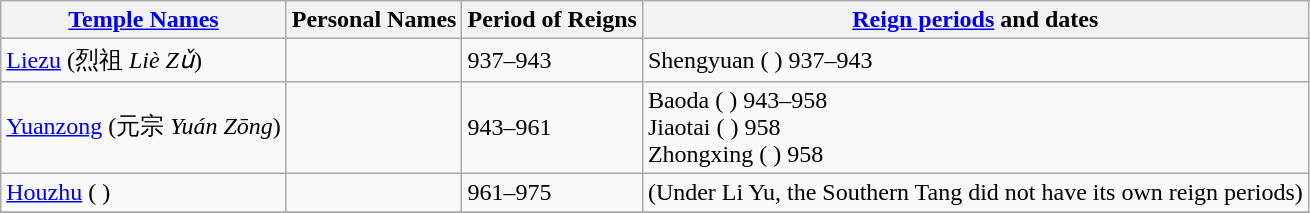<table class="wikitable">
<tr>
<th><a href='#'>Temple Names</a></th>
<th>Personal Names</th>
<th>Period of Reigns</th>
<th><a href='#'>Reign periods</a> and dates</th>
</tr>
<tr>
<td><a href='#'>Liezu</a> (烈祖 <em>Liè Zǔ</em>)</td>
<td Li Bian> </td>
<td>937–943</td>
<td>Shengyuan ( ) 937–943</td>
</tr>
<tr>
<td><a href='#'>Yuanzong</a> (元宗 <em>Yuán Zōng</em>)</td>
<td Li Jing> </td>
<td>943–961</td>
<td>Baoda ( ) 943–958 <br>Jiaotai ( ) 958 <br>Zhongxing ( ) 958</td>
</tr>
<tr>
<td><a href='#'>Houzhu</a> ( )</td>
<td Li Yu> </td>
<td>961–975</td>
<td>(Under Li Yu, the Southern Tang did not have its own reign periods)</td>
</tr>
<tr>
</tr>
</table>
